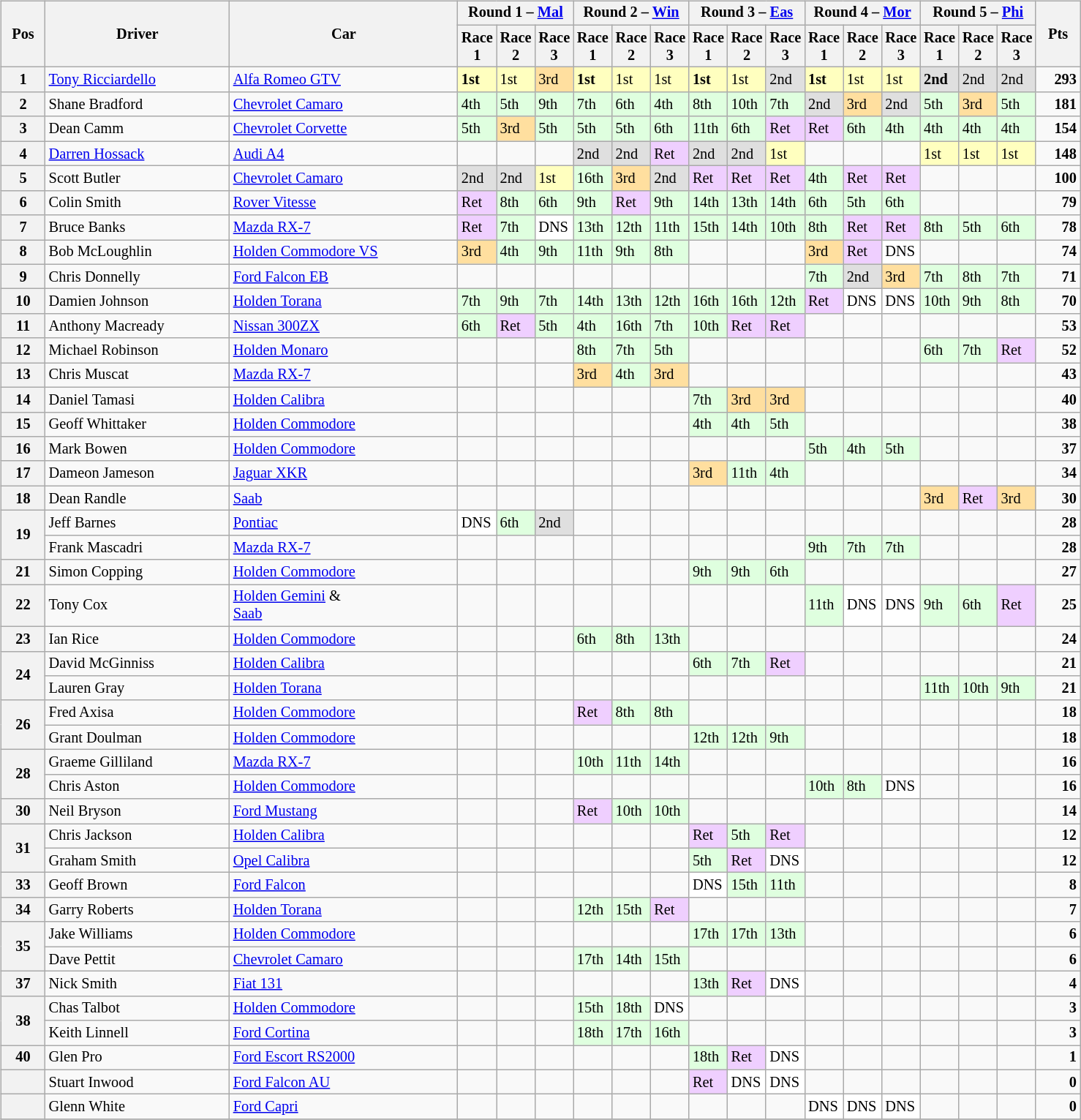<table>
<tr>
<td><br><table class="wikitable" style="font-size: 85%">
<tr>
<th rowspan="2" valign="middle">Pos</th>
<th rowspan="2" valign="middle">Driver</th>
<th rowspan="2" valign="middle">Car</th>
<th colspan="3">Round 1 – <a href='#'>Mal</a></th>
<th colspan="3">Round 2 – <a href='#'>Win</a></th>
<th colspan="3">Round 3 – <a href='#'>Eas</a></th>
<th colspan="3">Round 4 – <a href='#'>Mor</a></th>
<th colspan="3">Round 5 – <a href='#'>Phi</a></th>
<th rowspan="2" valign="middle">Pts</th>
</tr>
<tr>
<th width="2%">Race 1</th>
<th width="2%">Race 2</th>
<th width="2%">Race 3</th>
<th width="2%">Race 1</th>
<th width="2%">Race 2</th>
<th width="2%">Race 3</th>
<th width="2%">Race 1</th>
<th width="2%">Race 2</th>
<th width="2%">Race 3</th>
<th width="2%">Race 1</th>
<th width="2%">Race 2</th>
<th width="2%">Race 3</th>
<th width="2%">Race 1</th>
<th width="2%">Race 2</th>
<th width="2%">Race 3</th>
</tr>
<tr>
<th>1</th>
<td><a href='#'>Tony Ricciardello</a></td>
<td><a href='#'>Alfa Romeo GTV</a></td>
<td style="background:#ffffbf;"><strong>1st</strong></td>
<td style="background:#ffffbf;">1st</td>
<td style="background:#ffdf9f;">3rd</td>
<td style="background:#ffffbf;"><strong>1st</strong></td>
<td style="background:#ffffbf;">1st</td>
<td style="background:#ffffbf;">1st</td>
<td style="background:#ffffbf;"><strong>1st</strong></td>
<td style="background:#ffffbf;">1st</td>
<td style="background:#dfdfdf;">2nd</td>
<td style="background:#ffffbf;"><strong>1st</strong></td>
<td style="background:#ffffbf;">1st</td>
<td style="background:#ffffbf;">1st</td>
<td style="background:#dfdfdf;"><strong>2nd</strong></td>
<td style="background:#dfdfdf;">2nd</td>
<td style="background:#dfdfdf;">2nd</td>
<td align="right"><strong>293</strong></td>
</tr>
<tr>
<th>2</th>
<td>Shane Bradford</td>
<td><a href='#'>Chevrolet Camaro</a></td>
<td style="background:#dfffdf;">4th</td>
<td style="background:#dfffdf;">5th</td>
<td style="background:#dfffdf;">9th</td>
<td style="background:#dfffdf;">7th</td>
<td style="background:#dfffdf;">6th</td>
<td style="background:#dfffdf;">4th</td>
<td style="background:#dfffdf;">8th</td>
<td style="background:#dfffdf;">10th</td>
<td style="background:#dfffdf;">7th</td>
<td style="background:#dfdfdf;">2nd</td>
<td style="background:#ffdf9f;">3rd</td>
<td style="background:#dfdfdf;">2nd</td>
<td style="background:#dfffdf;">5th</td>
<td style="background:#ffdf9f;">3rd</td>
<td style="background:#dfffdf;">5th</td>
<td align="right"><strong>181</strong></td>
</tr>
<tr>
<th>3</th>
<td>Dean Camm</td>
<td><a href='#'>Chevrolet Corvette</a></td>
<td style="background:#dfffdf;">5th</td>
<td style="background:#ffdf9f;">3rd</td>
<td style="background:#dfffdf;">5th</td>
<td style="background:#dfffdf;">5th</td>
<td style="background:#dfffdf;">5th</td>
<td style="background:#dfffdf;">6th</td>
<td style="background:#dfffdf;">11th</td>
<td style="background:#dfffdf;">6th</td>
<td style="background:#efcfff;">Ret</td>
<td style="background:#efcfff;">Ret</td>
<td style="background:#dfffdf;">6th</td>
<td style="background:#dfffdf;">4th</td>
<td style="background:#dfffdf;">4th</td>
<td style="background:#dfffdf;">4th</td>
<td style="background:#dfffdf;">4th</td>
<td align="right"><strong>154</strong></td>
</tr>
<tr>
<th>4</th>
<td><a href='#'>Darren Hossack</a></td>
<td><a href='#'>Audi A4</a></td>
<td></td>
<td></td>
<td></td>
<td style="background:#dfdfdf;">2nd</td>
<td style="background:#dfdfdf;">2nd</td>
<td style="background:#efcfff;">Ret</td>
<td style="background:#dfdfdf;">2nd</td>
<td style="background:#dfdfdf;">2nd</td>
<td style="background:#ffffbf;">1st</td>
<td></td>
<td></td>
<td></td>
<td style="background:#ffffbf;">1st</td>
<td style="background:#ffffbf;">1st</td>
<td style="background:#ffffbf;">1st</td>
<td align="right"><strong>148</strong></td>
</tr>
<tr>
<th>5</th>
<td>Scott Butler</td>
<td><a href='#'>Chevrolet Camaro</a></td>
<td style="background:#dfdfdf;">2nd</td>
<td style="background:#dfdfdf;">2nd</td>
<td style="background:#ffffbf;">1st</td>
<td style="background:#dfffdf;">16th</td>
<td style="background:#ffdf9f;">3rd</td>
<td style="background:#dfdfdf;">2nd</td>
<td style="background:#efcfff;">Ret</td>
<td style="background:#efcfff;">Ret</td>
<td style="background:#efcfff;">Ret</td>
<td style="background:#dfffdf;">4th</td>
<td style="background:#efcfff;">Ret</td>
<td style="background:#efcfff;">Ret</td>
<td></td>
<td></td>
<td></td>
<td align="right"><strong>100</strong></td>
</tr>
<tr>
<th>6</th>
<td>Colin Smith</td>
<td><a href='#'>Rover Vitesse</a></td>
<td style="background:#efcfff;">Ret</td>
<td style="background:#dfffdf;">8th</td>
<td style="background:#dfffdf;">6th</td>
<td style="background:#dfffdf;">9th</td>
<td style="background:#efcfff;">Ret</td>
<td style="background:#dfffdf;">9th</td>
<td style="background:#dfffdf;">14th</td>
<td style="background:#dfffdf;">13th</td>
<td style="background:#dfffdf;">14th</td>
<td style="background:#dfffdf;">6th</td>
<td style="background:#dfffdf;">5th</td>
<td style="background:#dfffdf;">6th</td>
<td></td>
<td></td>
<td></td>
<td align="right"><strong>79</strong></td>
</tr>
<tr>
<th>7</th>
<td>Bruce Banks</td>
<td><a href='#'>Mazda RX-7</a></td>
<td style="background:#efcfff;">Ret</td>
<td style="background:#dfffdf;">7th</td>
<td style="background:#ffffff;">DNS</td>
<td style="background:#dfffdf;">13th</td>
<td style="background:#dfffdf;">12th</td>
<td style="background:#dfffdf;">11th</td>
<td style="background:#dfffdf;">15th</td>
<td style="background:#dfffdf;">14th</td>
<td style="background:#dfffdf;">10th</td>
<td style="background:#dfffdf;">8th</td>
<td style="background:#efcfff;">Ret</td>
<td style="background:#efcfff;">Ret</td>
<td style="background:#dfffdf;">8th</td>
<td style="background:#dfffdf;">5th</td>
<td style="background:#dfffdf;">6th</td>
<td align="right"><strong>78</strong></td>
</tr>
<tr>
<th>8</th>
<td>Bob McLoughlin</td>
<td><a href='#'>Holden Commodore VS</a></td>
<td style="background:#ffdf9f;">3rd</td>
<td style="background:#dfffdf;">4th</td>
<td style="background:#dfffdf;">9th</td>
<td style="background:#dfffdf;">11th</td>
<td style="background:#dfffdf;">9th</td>
<td style="background:#dfffdf;">8th</td>
<td></td>
<td></td>
<td></td>
<td style="background:#ffdf9f;">3rd</td>
<td style="background:#efcfff;">Ret</td>
<td style="background:#ffffff;">DNS</td>
<td></td>
<td></td>
<td></td>
<td align="right"><strong>74</strong></td>
</tr>
<tr>
<th>9</th>
<td>Chris Donnelly</td>
<td><a href='#'>Ford Falcon EB</a></td>
<td></td>
<td></td>
<td></td>
<td></td>
<td></td>
<td></td>
<td></td>
<td></td>
<td></td>
<td style="background:#dfffdf;">7th</td>
<td style="background:#dfdfdf;">2nd</td>
<td style="background:#ffdf9f;">3rd</td>
<td style="background:#dfffdf;">7th</td>
<td style="background:#dfffdf;">8th</td>
<td style="background:#dfffdf;">7th</td>
<td align="right"><strong>71</strong></td>
</tr>
<tr>
<th>10</th>
<td>Damien Johnson</td>
<td><a href='#'>Holden Torana</a></td>
<td style="background:#dfffdf;">7th</td>
<td style="background:#dfffdf;">9th</td>
<td style="background:#dfffdf;">7th</td>
<td style="background:#dfffdf;">14th</td>
<td style="background:#dfffdf;">13th</td>
<td style="background:#dfffdf;">12th</td>
<td style="background:#dfffdf;">16th</td>
<td style="background:#dfffdf;">16th</td>
<td style="background:#dfffdf;">12th</td>
<td style="background:#efcfff;">Ret</td>
<td style="background:#ffffff;">DNS</td>
<td style="background:#ffffff;">DNS</td>
<td style="background:#dfffdf;">10th</td>
<td style="background:#dfffdf;">9th</td>
<td style="background:#dfffdf;">8th</td>
<td align="right"><strong>70</strong></td>
</tr>
<tr>
<th>11</th>
<td>Anthony Macready</td>
<td><a href='#'>Nissan 300ZX</a></td>
<td style="background:#dfffdf;">6th</td>
<td style="background:#efcfff;">Ret</td>
<td style="background:#dfffdf;">5th</td>
<td style="background:#dfffdf;">4th</td>
<td style="background:#dfffdf;">16th</td>
<td style="background:#dfffdf;">7th</td>
<td style="background:#dfffdf;">10th</td>
<td style="background:#efcfff;">Ret</td>
<td style="background:#efcfff;">Ret</td>
<td></td>
<td></td>
<td></td>
<td></td>
<td></td>
<td></td>
<td align="right"><strong>53</strong></td>
</tr>
<tr>
<th>12</th>
<td>Michael Robinson</td>
<td><a href='#'>Holden Monaro</a></td>
<td></td>
<td></td>
<td></td>
<td style="background:#dfffdf;">8th</td>
<td style="background:#dfffdf;">7th</td>
<td style="background:#dfffdf;">5th</td>
<td></td>
<td></td>
<td></td>
<td></td>
<td></td>
<td></td>
<td style="background:#dfffdf;">6th</td>
<td style="background:#dfffdf;">7th</td>
<td style="background:#efcfff;">Ret</td>
<td align="right"><strong>52</strong></td>
</tr>
<tr>
<th>13</th>
<td>Chris Muscat</td>
<td><a href='#'>Mazda RX-7</a></td>
<td></td>
<td></td>
<td></td>
<td style="background:#ffdf9f;">3rd</td>
<td style="background:#dfffdf;">4th</td>
<td style="background:#ffdf9f;">3rd</td>
<td></td>
<td></td>
<td></td>
<td></td>
<td></td>
<td></td>
<td></td>
<td></td>
<td></td>
<td align="right"><strong>43</strong></td>
</tr>
<tr>
<th>14</th>
<td>Daniel Tamasi</td>
<td><a href='#'>Holden Calibra</a></td>
<td></td>
<td></td>
<td></td>
<td></td>
<td></td>
<td></td>
<td style="background:#dfffdf;">7th</td>
<td style="background:#ffdf9f;">3rd</td>
<td style="background:#ffdf9f;">3rd</td>
<td></td>
<td></td>
<td></td>
<td></td>
<td></td>
<td></td>
<td align="right"><strong>40</strong></td>
</tr>
<tr>
<th>15</th>
<td>Geoff Whittaker</td>
<td><a href='#'>Holden Commodore</a></td>
<td></td>
<td></td>
<td></td>
<td></td>
<td></td>
<td></td>
<td style="background:#dfffdf;">4th</td>
<td style="background:#dfffdf;">4th</td>
<td style="background:#dfffdf;">5th</td>
<td></td>
<td></td>
<td></td>
<td></td>
<td></td>
<td></td>
<td align="right"><strong>38</strong></td>
</tr>
<tr>
<th>16</th>
<td>Mark Bowen</td>
<td><a href='#'>Holden Commodore</a></td>
<td></td>
<td></td>
<td></td>
<td></td>
<td></td>
<td></td>
<td></td>
<td></td>
<td></td>
<td style="background:#dfffdf;">5th</td>
<td style="background:#dfffdf;">4th</td>
<td style="background:#dfffdf;">5th</td>
<td></td>
<td></td>
<td></td>
<td align="right"><strong>37</strong></td>
</tr>
<tr>
<th>17</th>
<td>Dameon Jameson</td>
<td><a href='#'>Jaguar XKR</a></td>
<td></td>
<td></td>
<td></td>
<td></td>
<td></td>
<td></td>
<td style="background:#ffdf9f;">3rd</td>
<td style="background:#dfffdf;">11th</td>
<td style="background:#dfffdf;">4th</td>
<td></td>
<td></td>
<td></td>
<td></td>
<td></td>
<td></td>
<td align="right"><strong>34</strong></td>
</tr>
<tr>
<th>18</th>
<td>Dean Randle</td>
<td><a href='#'>Saab</a></td>
<td></td>
<td></td>
<td></td>
<td></td>
<td></td>
<td></td>
<td></td>
<td></td>
<td></td>
<td></td>
<td></td>
<td></td>
<td style="background:#ffdf9f;">3rd</td>
<td style="background:#efcfff;">Ret</td>
<td style="background:#ffdf9f;">3rd</td>
<td align="right"><strong>30</strong></td>
</tr>
<tr>
<th rowspan=2>19</th>
<td>Jeff Barnes</td>
<td><a href='#'>Pontiac</a></td>
<td style="background:#ffffff;">DNS</td>
<td style="background:#dfffdf;">6th</td>
<td style="background:#dfdfdf;">2nd</td>
<td></td>
<td></td>
<td></td>
<td></td>
<td></td>
<td></td>
<td></td>
<td></td>
<td></td>
<td></td>
<td></td>
<td></td>
<td align="right"><strong>28</strong></td>
</tr>
<tr>
<td>Frank Mascadri</td>
<td><a href='#'>Mazda RX-7</a></td>
<td></td>
<td></td>
<td></td>
<td></td>
<td></td>
<td></td>
<td></td>
<td></td>
<td></td>
<td style="background:#dfffdf;">9th</td>
<td style="background:#dfffdf;">7th</td>
<td style="background:#dfffdf;">7th</td>
<td></td>
<td></td>
<td></td>
<td align="right"><strong>28</strong></td>
</tr>
<tr>
<th>21</th>
<td>Simon Copping</td>
<td><a href='#'>Holden Commodore</a></td>
<td></td>
<td></td>
<td></td>
<td></td>
<td></td>
<td></td>
<td style="background:#dfffdf;">9th</td>
<td style="background:#dfffdf;">9th</td>
<td style="background:#dfffdf;">6th</td>
<td></td>
<td></td>
<td></td>
<td></td>
<td></td>
<td></td>
<td align="right"><strong>27</strong></td>
</tr>
<tr>
<th>22</th>
<td>Tony Cox</td>
<td><a href='#'>Holden Gemini</a> & <br> <a href='#'>Saab</a></td>
<td></td>
<td></td>
<td></td>
<td></td>
<td></td>
<td></td>
<td></td>
<td></td>
<td></td>
<td style="background:#dfffdf;">11th</td>
<td style="background:#ffffff;">DNS</td>
<td style="background:#ffffff;">DNS</td>
<td style="background:#dfffdf;">9th</td>
<td style="background:#dfffdf;">6th</td>
<td style="background:#efcfff;">Ret</td>
<td align="right"><strong>25</strong></td>
</tr>
<tr>
<th>23</th>
<td>Ian Rice</td>
<td><a href='#'>Holden Commodore</a></td>
<td></td>
<td></td>
<td></td>
<td style="background:#dfffdf;">6th</td>
<td style="background:#dfffdf;">8th</td>
<td style="background:#dfffdf;">13th</td>
<td></td>
<td></td>
<td></td>
<td></td>
<td></td>
<td></td>
<td></td>
<td></td>
<td></td>
<td align="right"><strong>24</strong></td>
</tr>
<tr>
<th rowspan=2>24</th>
<td>David McGinniss</td>
<td><a href='#'>Holden Calibra</a></td>
<td></td>
<td></td>
<td></td>
<td></td>
<td></td>
<td></td>
<td style="background:#dfffdf;">6th</td>
<td style="background:#dfffdf;">7th</td>
<td style="background:#efcfff;">Ret</td>
<td></td>
<td></td>
<td></td>
<td></td>
<td></td>
<td></td>
<td align="right"><strong>21</strong></td>
</tr>
<tr>
<td>Lauren Gray</td>
<td><a href='#'>Holden Torana</a></td>
<td></td>
<td></td>
<td></td>
<td></td>
<td></td>
<td></td>
<td></td>
<td></td>
<td></td>
<td></td>
<td></td>
<td></td>
<td style="background:#dfffdf;">11th</td>
<td style="background:#dfffdf;">10th</td>
<td style="background:#dfffdf;">9th</td>
<td align="right"><strong>21</strong></td>
</tr>
<tr>
<th rowspan=2>26</th>
<td>Fred Axisa</td>
<td><a href='#'>Holden Commodore</a></td>
<td></td>
<td></td>
<td></td>
<td style="background:#efcfff;">Ret</td>
<td style="background:#dfffdf;">8th</td>
<td style="background:#dfffdf;">8th</td>
<td></td>
<td></td>
<td></td>
<td></td>
<td></td>
<td></td>
<td></td>
<td></td>
<td></td>
<td align="right"><strong>18</strong></td>
</tr>
<tr>
<td>Grant Doulman</td>
<td><a href='#'>Holden Commodore</a></td>
<td></td>
<td></td>
<td></td>
<td></td>
<td></td>
<td></td>
<td style="background:#dfffdf;">12th</td>
<td style="background:#dfffdf;">12th</td>
<td style="background:#dfffdf;">9th</td>
<td></td>
<td></td>
<td></td>
<td></td>
<td></td>
<td></td>
<td align="right"><strong>18</strong></td>
</tr>
<tr>
<th rowspan=2>28</th>
<td>Graeme Gilliland</td>
<td><a href='#'>Mazda RX-7</a></td>
<td></td>
<td></td>
<td></td>
<td style="background:#dfffdf;">10th</td>
<td style="background:#dfffdf;">11th</td>
<td style="background:#dfffdf;">14th</td>
<td></td>
<td></td>
<td></td>
<td></td>
<td></td>
<td></td>
<td></td>
<td></td>
<td></td>
<td align="right"><strong>16</strong></td>
</tr>
<tr>
<td>Chris Aston</td>
<td><a href='#'>Holden Commodore</a></td>
<td></td>
<td></td>
<td></td>
<td></td>
<td></td>
<td></td>
<td></td>
<td></td>
<td></td>
<td style="background:#dfffdf;">10th</td>
<td style="background:#dfffdf;">8th</td>
<td style="background:#ffffff;">DNS</td>
<td></td>
<td></td>
<td></td>
<td align="right"><strong>16</strong></td>
</tr>
<tr>
<th>30</th>
<td>Neil Bryson</td>
<td><a href='#'>Ford Mustang</a></td>
<td></td>
<td></td>
<td></td>
<td style="background:#efcfff;">Ret</td>
<td style="background:#dfffdf;">10th</td>
<td style="background:#dfffdf;">10th</td>
<td></td>
<td></td>
<td></td>
<td></td>
<td></td>
<td></td>
<td></td>
<td></td>
<td></td>
<td align="right"><strong>14</strong></td>
</tr>
<tr>
<th rowspan=2>31</th>
<td>Chris Jackson</td>
<td><a href='#'>Holden Calibra</a></td>
<td></td>
<td></td>
<td></td>
<td></td>
<td></td>
<td></td>
<td style="background:#efcfff;">Ret</td>
<td style="background:#dfffdf;">5th</td>
<td style="background:#efcfff;">Ret</td>
<td></td>
<td></td>
<td></td>
<td></td>
<td></td>
<td></td>
<td align="right"><strong>12</strong></td>
</tr>
<tr>
<td>Graham Smith</td>
<td><a href='#'>Opel Calibra</a></td>
<td></td>
<td></td>
<td></td>
<td></td>
<td></td>
<td></td>
<td style="background:#dfffdf;">5th</td>
<td style="background:#efcfff;">Ret</td>
<td style="background:#ffffff;">DNS</td>
<td></td>
<td></td>
<td></td>
<td></td>
<td></td>
<td></td>
<td align="right"><strong>12</strong></td>
</tr>
<tr>
<th>33</th>
<td>Geoff Brown</td>
<td><a href='#'>Ford Falcon</a></td>
<td></td>
<td></td>
<td></td>
<td></td>
<td></td>
<td></td>
<td style="background:#ffffff;">DNS</td>
<td style="background:#dfffdf;">15th</td>
<td style="background:#dfffdf;">11th</td>
<td></td>
<td></td>
<td></td>
<td></td>
<td></td>
<td></td>
<td align="right"><strong>8</strong></td>
</tr>
<tr>
<th>34</th>
<td>Garry Roberts</td>
<td><a href='#'>Holden Torana</a></td>
<td></td>
<td></td>
<td></td>
<td style="background:#dfffdf;">12th</td>
<td style="background:#dfffdf;">15th</td>
<td style="background:#efcfff;">Ret</td>
<td></td>
<td></td>
<td></td>
<td></td>
<td></td>
<td></td>
<td></td>
<td></td>
<td></td>
<td align="right"><strong>7</strong></td>
</tr>
<tr>
<th rowspan=2>35</th>
<td>Jake Williams</td>
<td><a href='#'>Holden Commodore</a></td>
<td></td>
<td></td>
<td></td>
<td></td>
<td></td>
<td></td>
<td style="background:#dfffdf;">17th</td>
<td style="background:#dfffdf;">17th</td>
<td style="background:#dfffdf;">13th</td>
<td></td>
<td></td>
<td></td>
<td></td>
<td></td>
<td></td>
<td align="right"><strong>6</strong></td>
</tr>
<tr>
<td>Dave Pettit</td>
<td><a href='#'>Chevrolet Camaro</a></td>
<td></td>
<td></td>
<td></td>
<td style="background:#dfffdf;">17th</td>
<td style="background:#dfffdf;">14th</td>
<td style="background:#dfffdf;">15th</td>
<td></td>
<td></td>
<td></td>
<td></td>
<td></td>
<td></td>
<td></td>
<td></td>
<td></td>
<td align="right"><strong>6</strong></td>
</tr>
<tr>
<th>37</th>
<td>Nick Smith</td>
<td><a href='#'>Fiat 131</a></td>
<td></td>
<td></td>
<td></td>
<td></td>
<td></td>
<td></td>
<td style="background:#dfffdf;">13th</td>
<td style="background:#efcfff;">Ret</td>
<td style="background:#ffffff;">DNS</td>
<td></td>
<td></td>
<td></td>
<td></td>
<td></td>
<td></td>
<td align="right"><strong>4</strong></td>
</tr>
<tr>
<th rowspan=2>38</th>
<td>Chas Talbot</td>
<td><a href='#'>Holden Commodore</a></td>
<td></td>
<td></td>
<td></td>
<td style="background:#dfffdf;">15th</td>
<td style="background:#dfffdf;">18th</td>
<td style="background:#ffffff;">DNS</td>
<td></td>
<td></td>
<td></td>
<td></td>
<td></td>
<td></td>
<td></td>
<td></td>
<td></td>
<td align="right"><strong>3</strong></td>
</tr>
<tr>
<td>Keith Linnell</td>
<td><a href='#'>Ford Cortina</a></td>
<td></td>
<td></td>
<td></td>
<td style="background:#dfffdf;">18th</td>
<td style="background:#dfffdf;">17th</td>
<td style="background:#dfffdf;">16th</td>
<td></td>
<td></td>
<td></td>
<td></td>
<td></td>
<td></td>
<td></td>
<td></td>
<td></td>
<td align="right"><strong>3</strong></td>
</tr>
<tr>
<th>40</th>
<td>Glen Pro</td>
<td><a href='#'>Ford Escort RS2000</a></td>
<td></td>
<td></td>
<td></td>
<td></td>
<td></td>
<td></td>
<td style="background:#dfffdf;">18th</td>
<td style="background:#efcfff;">Ret</td>
<td style="background:#ffffff;">DNS</td>
<td></td>
<td></td>
<td></td>
<td></td>
<td></td>
<td></td>
<td align="right"><strong>1</strong></td>
</tr>
<tr>
<th></th>
<td>Stuart Inwood</td>
<td><a href='#'>Ford Falcon AU</a></td>
<td></td>
<td></td>
<td></td>
<td></td>
<td></td>
<td></td>
<td style="background:#efcfff;">Ret</td>
<td style="background:#ffffff;">DNS</td>
<td style="background:#ffffff;">DNS</td>
<td></td>
<td></td>
<td></td>
<td></td>
<td></td>
<td></td>
<td align="right"><strong>0</strong></td>
</tr>
<tr>
<th></th>
<td>Glenn White</td>
<td><a href='#'>Ford Capri</a></td>
<td></td>
<td></td>
<td></td>
<td></td>
<td></td>
<td></td>
<td></td>
<td></td>
<td></td>
<td style="background:#ffffff;">DNS</td>
<td style="background:#ffffff;">DNS</td>
<td style="background:#ffffff;">DNS</td>
<td></td>
<td></td>
<td></td>
<td align="right"><strong>0</strong></td>
</tr>
<tr>
</tr>
</table>
</td>
<td valign="top"><br></td>
</tr>
</table>
